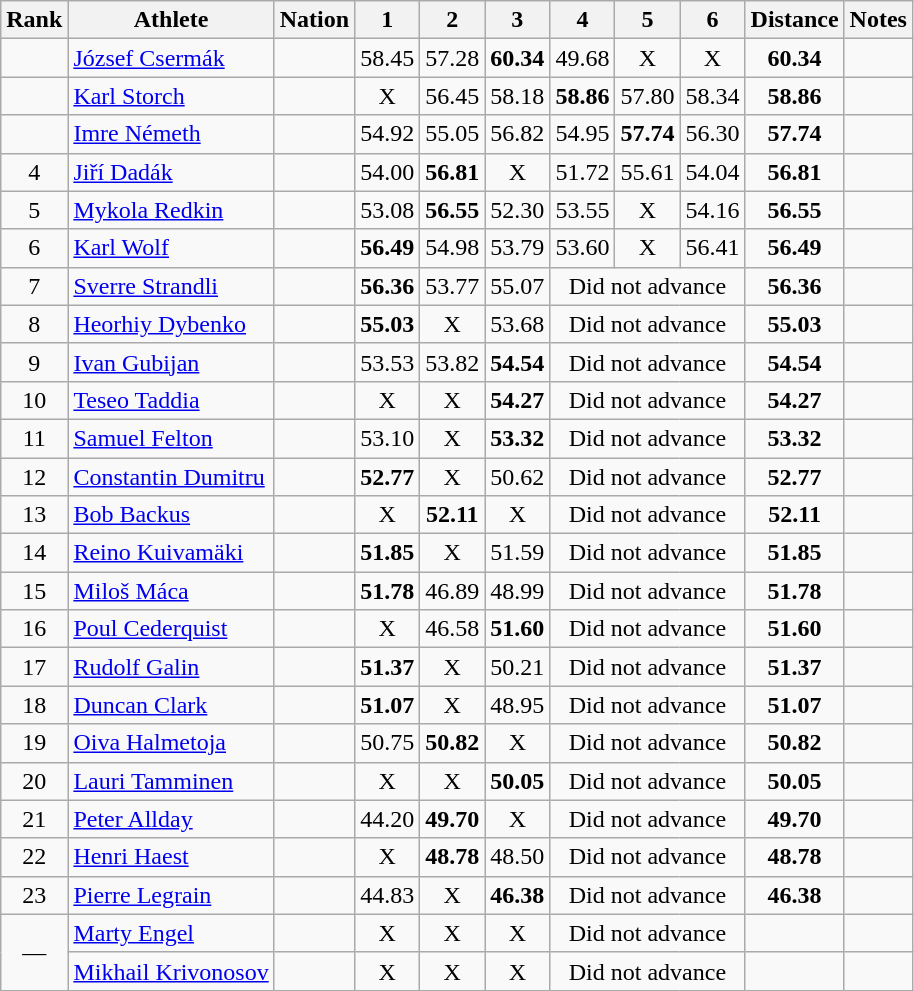<table class="wikitable sortable" style="text-align:center">
<tr>
<th>Rank</th>
<th>Athlete</th>
<th>Nation</th>
<th>1</th>
<th>2</th>
<th>3</th>
<th>4</th>
<th>5</th>
<th>6</th>
<th>Distance</th>
<th>Notes</th>
</tr>
<tr>
<td></td>
<td align="left"><a href='#'>József Csermák</a></td>
<td align="left"></td>
<td>58.45 </td>
<td>57.28</td>
<td><strong>60.34</strong> </td>
<td>49.68</td>
<td data-sort-value=1.00>X</td>
<td data-sort-value=1.00>X</td>
<td><strong>60.34</strong></td>
<td></td>
</tr>
<tr>
<td></td>
<td align="left"><a href='#'>Karl Storch</a></td>
<td align="left"></td>
<td data-sort-value=1.00>X</td>
<td>56.45</td>
<td>58.18</td>
<td><strong>58.86</strong></td>
<td>57.80</td>
<td>58.34</td>
<td><strong>58.86</strong></td>
<td></td>
</tr>
<tr>
<td></td>
<td align="left"><a href='#'>Imre Németh</a></td>
<td align=left></td>
<td>54.92</td>
<td>55.05</td>
<td>56.82</td>
<td>54.95</td>
<td><strong>57.74</strong></td>
<td>56.30</td>
<td><strong>57.74</strong></td>
<td></td>
</tr>
<tr>
<td>4</td>
<td align="left"><a href='#'>Jiří Dadák</a></td>
<td align=left></td>
<td>54.00</td>
<td><strong>56.81</strong></td>
<td data-sort-value=1.00>X</td>
<td>51.72</td>
<td>55.61</td>
<td>54.04</td>
<td><strong>56.81</strong></td>
<td></td>
</tr>
<tr>
<td>5</td>
<td align="left"><a href='#'>Mykola Redkin</a></td>
<td align=left></td>
<td>53.08</td>
<td><strong>56.55</strong></td>
<td>52.30</td>
<td>53.55</td>
<td data-sort-value=1.00>X</td>
<td>54.16</td>
<td><strong>56.55</strong></td>
<td></td>
</tr>
<tr>
<td>6</td>
<td align="left"><a href='#'>Karl Wolf</a></td>
<td align=left></td>
<td><strong>56.49</strong></td>
<td>54.98</td>
<td>53.79</td>
<td>53.60</td>
<td data-sort-value=1.00>X</td>
<td>56.41</td>
<td><strong>56.49</strong></td>
<td></td>
</tr>
<tr>
<td>7</td>
<td align="left"><a href='#'>Sverre Strandli</a></td>
<td align="left"></td>
<td><strong>56.36</strong></td>
<td>53.77</td>
<td>55.07</td>
<td colspan=3 data-sort-value=0.00>Did not advance</td>
<td><strong>56.36</strong></td>
<td></td>
</tr>
<tr>
<td>8</td>
<td align="left"><a href='#'>Heorhiy Dybenko</a></td>
<td align=left></td>
<td><strong>55.03</strong></td>
<td data-sort-value=1.00>X</td>
<td>53.68</td>
<td colspan=3 data-sort-value=0.00>Did not advance</td>
<td><strong>55.03</strong></td>
<td></td>
</tr>
<tr>
<td>9</td>
<td align="left"><a href='#'>Ivan Gubijan</a></td>
<td align=left></td>
<td>53.53</td>
<td>53.82</td>
<td><strong>54.54</strong></td>
<td colspan=3 data-sort-value=0.00>Did not advance</td>
<td><strong>54.54</strong></td>
<td></td>
</tr>
<tr>
<td>10</td>
<td align="left"><a href='#'>Teseo Taddia</a></td>
<td align=left></td>
<td data-sort-value=1.00>X</td>
<td data-sort-value=1.00>X</td>
<td><strong>54.27</strong></td>
<td colspan=3 data-sort-value=0.00>Did not advance</td>
<td><strong>54.27</strong></td>
<td></td>
</tr>
<tr>
<td>11</td>
<td align="left"><a href='#'>Samuel Felton</a></td>
<td align=left></td>
<td>53.10</td>
<td data-sort-value=1.00>X</td>
<td><strong>53.32</strong></td>
<td colspan=3 data-sort-value=0.00>Did not advance</td>
<td><strong>53.32</strong></td>
<td></td>
</tr>
<tr>
<td>12</td>
<td align="left"><a href='#'>Constantin Dumitru</a></td>
<td align=left></td>
<td><strong>52.77</strong></td>
<td data-sort-value=1.00>X</td>
<td>50.62</td>
<td colspan=3 data-sort-value=0.00>Did not advance</td>
<td><strong>52.77</strong></td>
<td></td>
</tr>
<tr>
<td>13</td>
<td align="left"><a href='#'>Bob Backus</a></td>
<td align=left></td>
<td data-sort-value=1.00>X</td>
<td><strong>52.11</strong></td>
<td data-sort-value=1.00>X</td>
<td colspan=3 data-sort-value=0.00>Did not advance</td>
<td><strong>52.11</strong></td>
<td></td>
</tr>
<tr>
<td>14</td>
<td align="left"><a href='#'>Reino Kuivamäki</a></td>
<td align=left></td>
<td><strong>51.85</strong></td>
<td data-sort-value=1.00>X</td>
<td>51.59</td>
<td colspan=3 data-sort-value=0.00>Did not advance</td>
<td><strong>51.85</strong></td>
<td></td>
</tr>
<tr>
<td>15</td>
<td align="left"><a href='#'>Miloš Máca</a></td>
<td align=left></td>
<td><strong>51.78</strong></td>
<td>46.89</td>
<td>48.99</td>
<td colspan=3 data-sort-value=0.00>Did not advance</td>
<td><strong>51.78</strong></td>
<td></td>
</tr>
<tr>
<td>16</td>
<td align="left"><a href='#'>Poul Cederquist</a></td>
<td align=left></td>
<td data-sort-value=1.00>X</td>
<td>46.58</td>
<td><strong>51.60</strong></td>
<td colspan=3 data-sort-value=0.00>Did not advance</td>
<td><strong>51.60</strong></td>
<td></td>
</tr>
<tr>
<td>17</td>
<td align="left"><a href='#'>Rudolf Galin</a></td>
<td align=left></td>
<td><strong>51.37</strong></td>
<td data-sort-value=1.00>X</td>
<td>50.21</td>
<td colspan=3 data-sort-value=0.00>Did not advance</td>
<td><strong>51.37</strong></td>
<td></td>
</tr>
<tr>
<td>18</td>
<td align="left"><a href='#'>Duncan Clark</a></td>
<td align=left></td>
<td><strong>51.07</strong></td>
<td data-sort-value=1.00>X</td>
<td>48.95</td>
<td colspan=3 data-sort-value=0.00>Did not advance</td>
<td><strong>51.07</strong></td>
<td></td>
</tr>
<tr>
<td>19</td>
<td align="left"><a href='#'>Oiva Halmetoja</a></td>
<td align=left></td>
<td>50.75</td>
<td><strong>50.82</strong></td>
<td data-sort-value=1.00>X</td>
<td colspan=3 data-sort-value=0.00>Did not advance</td>
<td><strong>50.82</strong></td>
<td></td>
</tr>
<tr>
<td>20</td>
<td align="left"><a href='#'>Lauri Tamminen</a></td>
<td align=left></td>
<td data-sort-value=1.00>X</td>
<td data-sort-value=1.00>X</td>
<td><strong>50.05</strong></td>
<td colspan=3 data-sort-value=0.00>Did not advance</td>
<td><strong>50.05</strong></td>
<td></td>
</tr>
<tr>
<td>21</td>
<td align="left"><a href='#'>Peter Allday</a></td>
<td align=left></td>
<td>44.20</td>
<td><strong>49.70</strong></td>
<td data-sort-value=1.00>X</td>
<td colspan=3 data-sort-value=0.00>Did not advance</td>
<td><strong>49.70</strong></td>
<td></td>
</tr>
<tr>
<td>22</td>
<td align="left"><a href='#'>Henri Haest</a></td>
<td align=left></td>
<td data-sort-value=1.00>X</td>
<td><strong>48.78</strong></td>
<td>48.50</td>
<td colspan=3 data-sort-value=0.00>Did not advance</td>
<td><strong>48.78</strong></td>
<td></td>
</tr>
<tr>
<td>23</td>
<td align="left"><a href='#'>Pierre Legrain</a></td>
<td align=left></td>
<td>44.83</td>
<td data-sort-value=1.00>X</td>
<td><strong>46.38</strong></td>
<td colspan=3 data-sort-value=0.00>Did not advance</td>
<td><strong>46.38</strong></td>
<td></td>
</tr>
<tr>
<td rowspan=2 data-sort-value=24>—</td>
<td align="left"><a href='#'>Marty Engel</a></td>
<td align=left></td>
<td data-sort-value=1.00>X</td>
<td data-sort-value=1.00>X</td>
<td data-sort-value=1.00>X</td>
<td colspan=3 data-sort-value=0.00>Did not advance</td>
<td data-sort-value=1.00></td>
<td></td>
</tr>
<tr>
<td align="left"><a href='#'>Mikhail Krivonosov</a></td>
<td align=left></td>
<td data-sort-value=1.00>X</td>
<td data-sort-value=1.00>X</td>
<td data-sort-value=1.00>X</td>
<td colspan=3 data-sort-value=0.00>Did not advance</td>
<td data-sort-value=1.00></td>
<td></td>
</tr>
</table>
